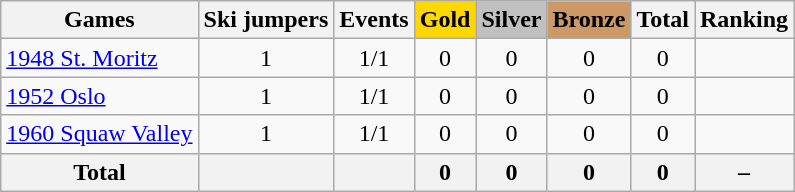<table class="wikitable sortable" style="text-align:center">
<tr>
<th>Games</th>
<th>Ski jumpers</th>
<th>Events</th>
<th style="background-color:gold;">Gold</th>
<th style="background-color:silver;">Silver</th>
<th style="background-color:#c96;">Bronze</th>
<th>Total</th>
<th>Ranking</th>
</tr>
<tr>
<td align=left><a href='#'>1948 St. Moritz</a></td>
<td>1</td>
<td>1/1</td>
<td>0</td>
<td>0</td>
<td>0</td>
<td>0</td>
<td></td>
</tr>
<tr>
<td align=left><a href='#'>1952 Oslo</a></td>
<td>1</td>
<td>1/1</td>
<td>0</td>
<td>0</td>
<td>0</td>
<td>0</td>
<td></td>
</tr>
<tr>
<td align=left><a href='#'>1960 Squaw Valley</a></td>
<td>1</td>
<td>1/1</td>
<td>0</td>
<td>0</td>
<td>0</td>
<td>0</td>
<td></td>
</tr>
<tr>
<th>Total</th>
<th></th>
<th></th>
<th>0</th>
<th>0</th>
<th>0</th>
<th>0</th>
<th>–</th>
</tr>
</table>
